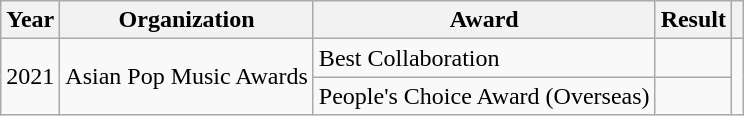<table class="wikitable plainrowheaders">
<tr align=center>
<th scope="col">Year</th>
<th scope="col">Organization</th>
<th scope="col">Award</th>
<th scope="col">Result</th>
<th scope="col"></th>
</tr>
<tr>
<td rowspan="2">2021</td>
<td rowspan="2">Asian Pop Music Awards</td>
<td>Best Collaboration</td>
<td></td>
<td rowspan="2" style="text-align:center"></td>
</tr>
<tr>
<td>People's Choice Award (Overseas)</td>
<td></td>
</tr>
</table>
